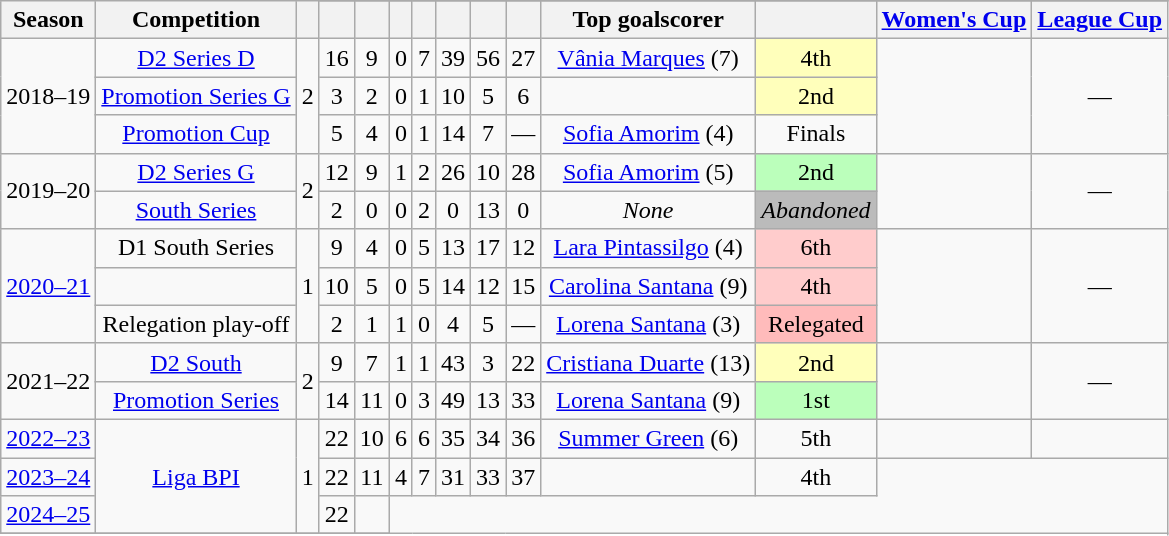<table class="wikitable sortable" style="text-align: center">
<tr>
<th scope="col" rowspan=2>Season</th>
<th scope="col" rowspan=2>Competition</th>
<th scope="col" rowspan=2></th>
</tr>
<tr>
<th></th>
<th></th>
<th></th>
<th></th>
<th></th>
<th></th>
<th></th>
<th>Top goalscorer</th>
<th></th>
<th><a href='#'>Women's Cup</a></th>
<th><a href='#'>League Cup</a></th>
</tr>
<tr>
<td rowspan=3>2018–19</td>
<td><a href='#'>D2 Series D</a></td>
<td rowspan=3>2</td>
<td>16</td>
<td>9</td>
<td>0</td>
<td>7</td>
<td>39</td>
<td>56</td>
<td>27</td>
<td> <a href='#'>Vânia Marques</a> (7)</td>
<td bgcolor=#ffb>4th</td>
<td rowspan=3></td>
<td rowspan=3>—</td>
</tr>
<tr>
<td><a href='#'>Promotion Series G</a></td>
<td>3</td>
<td>2</td>
<td>0</td>
<td>1</td>
<td>10</td>
<td>5</td>
<td>6</td>
<td></td>
<td bgcolor=#ffb>2nd</td>
</tr>
<tr>
<td><a href='#'>Promotion Cup</a></td>
<td>5</td>
<td>4</td>
<td>0</td>
<td>1</td>
<td>14</td>
<td>7</td>
<td>—</td>
<td> <a href='#'>Sofia Amorim</a> (4)</td>
<td>Finals</td>
</tr>
<tr>
<td rowspan=2>2019–20</td>
<td><a href='#'>D2 Series G</a></td>
<td rowspan=2>2</td>
<td>12</td>
<td>9</td>
<td>1</td>
<td>2</td>
<td>26</td>
<td>10</td>
<td>28</td>
<td> <a href='#'>Sofia Amorim</a> (5)</td>
<td bgcolor=#bfb>2nd</td>
<td rowspan=2></td>
<td rowspan=2>—</td>
</tr>
<tr>
<td><a href='#'>South Series</a></td>
<td>2</td>
<td>0</td>
<td>0</td>
<td>2</td>
<td>0</td>
<td>13</td>
<td>0</td>
<td><em>None</em></td>
<td bgcolor=#bbb><em>Abandoned</em></td>
</tr>
<tr>
<td rowspan=3><a href='#'>2020–21</a></td>
<td>D1 South Series</td>
<td rowspan=3>1</td>
<td>9</td>
<td>4</td>
<td>0</td>
<td>5</td>
<td>13</td>
<td>17</td>
<td>12</td>
<td> <a href='#'>Lara Pintassilgo</a> (4)</td>
<td bgcolor=#fcc>6th</td>
<td rowspan=3></td>
<td rowspan=3>—</td>
</tr>
<tr>
<td></td>
<td>10</td>
<td>5</td>
<td>0</td>
<td>5</td>
<td>14</td>
<td>12</td>
<td>15</td>
<td> <a href='#'>Carolina Santana</a> (9)</td>
<td bgcolor=#fcc>4th</td>
</tr>
<tr>
<td>Relegation play-off</td>
<td>2</td>
<td>1</td>
<td>1</td>
<td>0</td>
<td>4</td>
<td>5</td>
<td>—</td>
<td> <a href='#'>Lorena Santana</a> (3)</td>
<td bgcolor=#fbb>Relegated</td>
</tr>
<tr>
<td rowspan=2>2021–22</td>
<td><a href='#'>D2 South</a></td>
<td rowspan=2>2</td>
<td>9</td>
<td>7</td>
<td>1</td>
<td>1</td>
<td>43</td>
<td>3</td>
<td>22</td>
<td> <a href='#'>Cristiana Duarte</a> (13)</td>
<td bgcolor=#ffb>2nd</td>
<td rowspan=2></td>
<td rowspan=2>—</td>
</tr>
<tr>
<td><a href='#'>Promotion Series</a></td>
<td>14</td>
<td>11</td>
<td>0</td>
<td>3</td>
<td>49</td>
<td>13</td>
<td>33</td>
<td> <a href='#'>Lorena Santana</a> (9)</td>
<td bgcolor=#bfb>1st</td>
</tr>
<tr>
<td><a href='#'>2022–23</a></td>
<td rowspan=3><a href='#'>Liga BPI</a></td>
<td rowspan=3>1</td>
<td>22</td>
<td>10</td>
<td>6</td>
<td>6</td>
<td>35</td>
<td>34</td>
<td>36</td>
<td> <a href='#'>Summer Green</a> (6)</td>
<td>5th</td>
<td></td>
<td></td>
</tr>
<tr>
<td><a href='#'>2023–24</a></td>
<td>22</td>
<td>11</td>
<td>4</td>
<td>7</td>
<td>31</td>
<td>33</td>
<td>37</td>
<td></td>
<td>4th</td>
</tr>
<tr>
<td><a href='#'>2024–25</a></td>
<td>22</td>
<td></td>
</tr>
<tr>
</tr>
</table>
